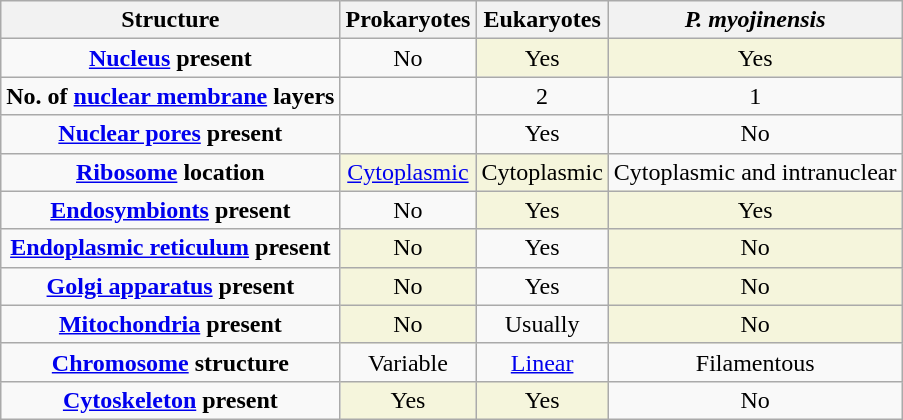<table class="wikitable sortable" style="text-align:center;">
<tr>
<th>Structure</th>
<th>Prokaryotes</th>
<th>Eukaryotes</th>
<th><em>P. myojinensis</em></th>
</tr>
<tr>
<td><strong><a href='#'>Nucleus</a> present</strong></td>
<td>No</td>
<td bgcolor=beige>Yes</td>
<td bgcolor=beige>Yes</td>
</tr>
<tr>
<td><strong>No. of <a href='#'>nuclear membrane</a> layers</strong></td>
<td></td>
<td>2</td>
<td>1</td>
</tr>
<tr>
<td><strong><a href='#'>Nuclear pores</a> present</strong></td>
<td></td>
<td>Yes</td>
<td>No</td>
</tr>
<tr>
<td><strong><a href='#'>Ribosome</a> location</strong></td>
<td bgcolor=beige><a href='#'>Cytoplasmic</a></td>
<td bgcolor=beige>Cytoplasmic</td>
<td>Cytoplasmic and intranuclear</td>
</tr>
<tr>
<td><strong><a href='#'>Endosymbionts</a> present</strong></td>
<td>No</td>
<td bgcolor=beige>Yes</td>
<td bgcolor=beige>Yes</td>
</tr>
<tr>
<td><strong><a href='#'>Endoplasmic reticulum</a> present</strong></td>
<td bgcolor=beige>No</td>
<td>Yes</td>
<td bgcolor=beige>No</td>
</tr>
<tr>
<td><strong><a href='#'>Golgi apparatus</a> present</strong></td>
<td bgcolor=beige>No</td>
<td>Yes</td>
<td bgcolor=beige>No</td>
</tr>
<tr>
<td><strong><a href='#'>Mitochondria</a> present</strong></td>
<td bgcolor=beige>No</td>
<td>Usually</td>
<td bgcolor=beige>No</td>
</tr>
<tr>
<td><strong><a href='#'>Chromosome</a> structure</strong></td>
<td>Variable</td>
<td><a href='#'>Linear</a></td>
<td>Filamentous</td>
</tr>
<tr>
<td><strong><a href='#'>Cytoskeleton</a> present</strong></td>
<td bgcolor=beige>Yes</td>
<td bgcolor=beige>Yes</td>
<td>No</td>
</tr>
</table>
